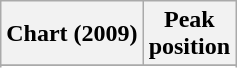<table class="wikitable sortable plainrowheaders" style="text-align:center">
<tr>
<th scope="col">Chart (2009)</th>
<th scope="col">Peak<br> position</th>
</tr>
<tr>
</tr>
<tr>
</tr>
</table>
